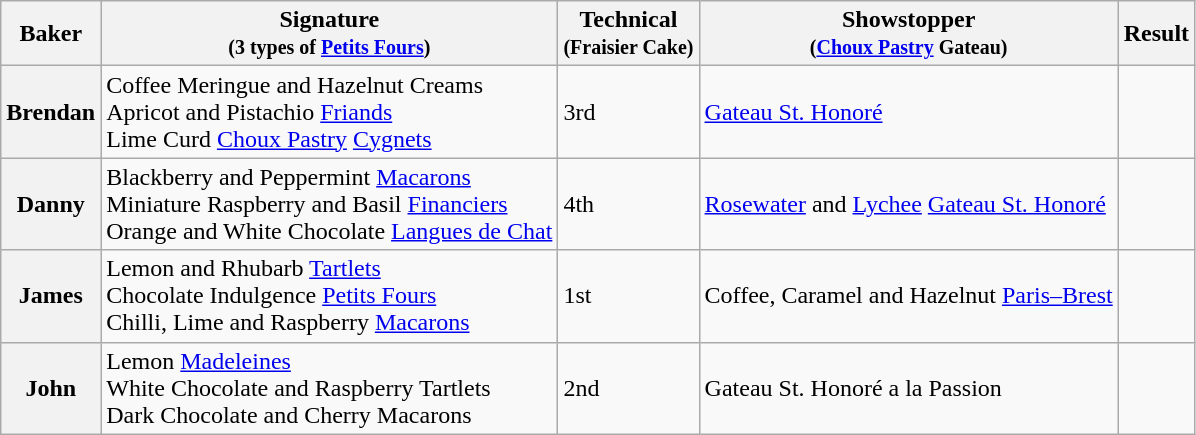<table class="wikitable sortable col3center sticky-header">
<tr>
<th scope="col">Baker</th>
<th scope="col" class="unsortable">Signature<br><small>(3 types of <a href='#'>Petits Fours</a>)</small></th>
<th scope="col">Technical<br><small>(Fraisier Cake)</small></th>
<th scope="col" class="unsortable">Showstopper<br><small>(<a href='#'>Choux Pastry</a> Gateau)</small></th>
<th scope="col">Result</th>
</tr>
<tr>
<th scope="row">Brendan</th>
<td>Coffee Meringue and Hazelnut Creams<br>Apricot and Pistachio <a href='#'>Friands</a><br>Lime Curd <a href='#'>Choux Pastry</a> <a href='#'>Cygnets</a></td>
<td>3rd</td>
<td><a href='#'>Gateau St. Honoré</a></td>
<td></td>
</tr>
<tr>
<th scope="row">Danny</th>
<td>Blackberry and Peppermint <a href='#'>Macarons</a><br>Miniature Raspberry and Basil <a href='#'>Financiers</a><br>Orange and White Chocolate <a href='#'>Langues de Chat</a></td>
<td>4th</td>
<td><a href='#'>Rosewater</a> and <a href='#'>Lychee</a> <a href='#'>Gateau St. Honoré</a></td>
<td></td>
</tr>
<tr>
<th scope="row">James</th>
<td>Lemon and Rhubarb <a href='#'>Tartlets</a><br>Chocolate Indulgence <a href='#'>Petits Fours</a><br>Chilli, Lime and Raspberry <a href='#'>Macarons</a></td>
<td>1st</td>
<td>Coffee, Caramel and Hazelnut <a href='#'>Paris–Brest</a></td>
<td></td>
</tr>
<tr>
<th scope="row">John</th>
<td>Lemon <a href='#'>Madeleines</a><br>White Chocolate and Raspberry Tartlets<br>Dark Chocolate and Cherry Macarons</td>
<td>2nd</td>
<td>Gateau St. Honoré a la Passion</td>
<td></td>
</tr>
</table>
